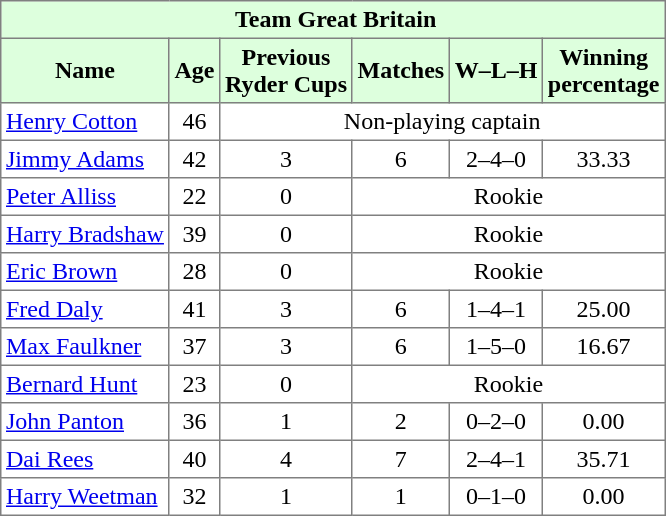<table border="1" cellpadding="3" style="border-collapse: collapse;text-align:center">
<tr style="background:#dfd;">
<td colspan="6"> <strong>Team Great Britain</strong></td>
</tr>
<tr style="background:#dfd;">
<th>Name</th>
<th>Age</th>
<th>Previous<br>Ryder Cups</th>
<th>Matches</th>
<th>W–L–H</th>
<th>Winning<br>percentage</th>
</tr>
<tr>
<td align=left> <a href='#'>Henry Cotton</a></td>
<td>46</td>
<td colspan="4">Non-playing captain</td>
</tr>
<tr>
<td align=left> <a href='#'>Jimmy Adams</a></td>
<td>42</td>
<td>3</td>
<td>6</td>
<td>2–4–0</td>
<td>33.33</td>
</tr>
<tr>
<td align=left> <a href='#'>Peter Alliss</a></td>
<td>22</td>
<td>0</td>
<td colspan="3">Rookie</td>
</tr>
<tr>
<td align=left> <a href='#'>Harry Bradshaw</a></td>
<td>39</td>
<td>0</td>
<td colspan="3">Rookie</td>
</tr>
<tr>
<td align=left> <a href='#'>Eric Brown</a></td>
<td>28</td>
<td>0</td>
<td colspan="3">Rookie</td>
</tr>
<tr>
<td align=left> <a href='#'>Fred Daly</a></td>
<td>41</td>
<td>3</td>
<td>6</td>
<td>1–4–1</td>
<td>25.00</td>
</tr>
<tr>
<td align=left> <a href='#'>Max Faulkner</a></td>
<td>37</td>
<td>3</td>
<td>6</td>
<td>1–5–0</td>
<td>16.67</td>
</tr>
<tr>
<td align=left> <a href='#'>Bernard Hunt</a></td>
<td>23</td>
<td>0</td>
<td colspan="3">Rookie</td>
</tr>
<tr>
<td align=left> <a href='#'>John Panton</a></td>
<td>36</td>
<td>1</td>
<td>2</td>
<td>0–2–0</td>
<td>0.00</td>
</tr>
<tr>
<td align=left> <a href='#'>Dai Rees</a></td>
<td>40</td>
<td>4</td>
<td>7</td>
<td>2–4–1</td>
<td>35.71</td>
</tr>
<tr>
<td align=left> <a href='#'>Harry Weetman</a></td>
<td>32</td>
<td>1</td>
<td>1</td>
<td>0–1–0</td>
<td>0.00</td>
</tr>
</table>
